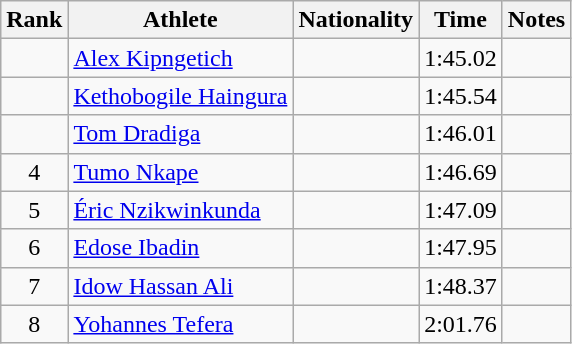<table class="wikitable sortable" style="text-align:center">
<tr>
<th>Rank</th>
<th>Athlete</th>
<th>Nationality</th>
<th>Time</th>
<th>Notes</th>
</tr>
<tr>
<td></td>
<td align="left"><a href='#'>Alex Kipngetich</a></td>
<td align=left></td>
<td>1:45.02</td>
<td></td>
</tr>
<tr>
<td></td>
<td align="left"><a href='#'>Kethobogile Haingura</a></td>
<td align=left></td>
<td>1:45.54</td>
<td></td>
</tr>
<tr>
<td></td>
<td align="left"><a href='#'>Tom Dradiga</a></td>
<td align=left></td>
<td>1:46.01</td>
<td></td>
</tr>
<tr>
<td>4</td>
<td align="left"><a href='#'>Tumo Nkape</a></td>
<td align=left></td>
<td>1:46.69</td>
<td></td>
</tr>
<tr>
<td>5</td>
<td align="left"><a href='#'>Éric Nzikwinkunda</a></td>
<td align=left></td>
<td>1:47.09</td>
<td></td>
</tr>
<tr>
<td>6</td>
<td align="left"><a href='#'>Edose Ibadin</a></td>
<td align=left></td>
<td>1:47.95</td>
<td></td>
</tr>
<tr>
<td>7</td>
<td align="left"><a href='#'>Idow Hassan Ali</a></td>
<td align=left></td>
<td>1:48.37</td>
<td></td>
</tr>
<tr>
<td>8</td>
<td align="left"><a href='#'>Yohannes Tefera</a></td>
<td align=left></td>
<td>2:01.76</td>
<td></td>
</tr>
</table>
